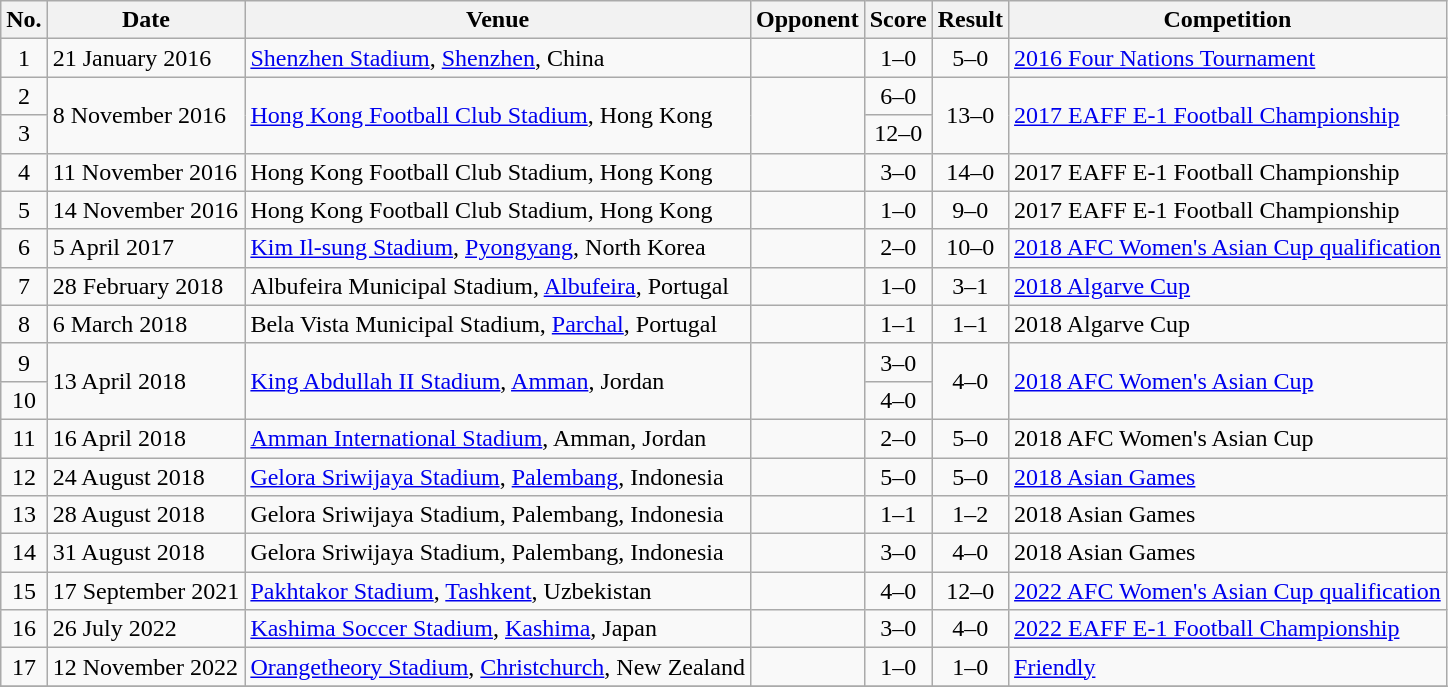<table class="wikitable sortable">
<tr>
<th scope="col">No.</th>
<th scope="col">Date</th>
<th scope="col">Venue</th>
<th scope="col">Opponent</th>
<th scope="col">Score</th>
<th scope="col">Result</th>
<th scope="col">Competition</th>
</tr>
<tr>
<td align=center>1</td>
<td>21 January 2016</td>
<td><a href='#'>Shenzhen Stadium</a>, <a href='#'>Shenzhen</a>, China</td>
<td></td>
<td align=center>1–0</td>
<td align=center>5–0</td>
<td><a href='#'>2016 Four Nations Tournament</a></td>
</tr>
<tr>
<td align=center>2</td>
<td rowspan="2">8 November 2016</td>
<td rowspan="2"><a href='#'>Hong Kong Football Club Stadium</a>, Hong Kong</td>
<td rowspan="2"></td>
<td align=center>6–0</td>
<td rowspan="2" align=center>13–0</td>
<td rowspan="2"><a href='#'>2017 EAFF E-1 Football Championship</a></td>
</tr>
<tr>
<td align=center>3</td>
<td align=center>12–0</td>
</tr>
<tr>
<td align=center>4</td>
<td>11 November 2016</td>
<td>Hong Kong Football Club Stadium, Hong Kong</td>
<td></td>
<td align=center>3–0</td>
<td align=center>14–0</td>
<td>2017 EAFF E-1 Football Championship</td>
</tr>
<tr>
<td align=center>5</td>
<td>14 November 2016</td>
<td>Hong Kong Football Club Stadium, Hong Kong</td>
<td></td>
<td align=center>1–0</td>
<td align=center>9–0</td>
<td>2017 EAFF E-1 Football Championship</td>
</tr>
<tr>
<td align=center>6</td>
<td>5 April 2017</td>
<td><a href='#'>Kim Il-sung Stadium</a>, <a href='#'>Pyongyang</a>, North Korea</td>
<td></td>
<td align=center>2–0</td>
<td align=center>10–0</td>
<td><a href='#'>2018 AFC Women's Asian Cup qualification</a></td>
</tr>
<tr>
<td align=center>7</td>
<td>28 February 2018</td>
<td>Albufeira Municipal Stadium, <a href='#'>Albufeira</a>, Portugal</td>
<td></td>
<td align=center>1–0</td>
<td align=center>3–1</td>
<td><a href='#'>2018 Algarve Cup</a></td>
</tr>
<tr>
<td align=center>8</td>
<td>6 March 2018</td>
<td>Bela Vista Municipal Stadium, <a href='#'>Parchal</a>, Portugal</td>
<td></td>
<td align=center>1–1</td>
<td align=center>1–1</td>
<td>2018 Algarve Cup</td>
</tr>
<tr>
<td align=center>9</td>
<td rowspan="2">13 April 2018</td>
<td rowspan="2"><a href='#'>King Abdullah II Stadium</a>, <a href='#'>Amman</a>, Jordan</td>
<td rowspan="2"></td>
<td align=center>3–0</td>
<td rowspan="2" align=center>4–0</td>
<td rowspan="2"><a href='#'>2018 AFC Women's Asian Cup</a></td>
</tr>
<tr>
<td align=center>10</td>
<td align=center>4–0</td>
</tr>
<tr>
<td align=center>11</td>
<td>16 April 2018</td>
<td><a href='#'>Amman International Stadium</a>, Amman, Jordan</td>
<td></td>
<td align=center>2–0</td>
<td align=center>5–0</td>
<td>2018 AFC Women's Asian Cup</td>
</tr>
<tr>
<td align=center>12</td>
<td>24 August 2018</td>
<td><a href='#'>Gelora Sriwijaya Stadium</a>, <a href='#'>Palembang</a>, Indonesia</td>
<td></td>
<td align=center>5–0</td>
<td align=center>5–0</td>
<td><a href='#'>2018 Asian Games</a></td>
</tr>
<tr>
<td align=center>13</td>
<td>28 August 2018</td>
<td>Gelora Sriwijaya Stadium, Palembang, Indonesia</td>
<td></td>
<td align=center>1–1</td>
<td align=center>1–2</td>
<td>2018 Asian Games</td>
</tr>
<tr>
<td align=center>14</td>
<td>31 August 2018</td>
<td>Gelora Sriwijaya Stadium, Palembang, Indonesia</td>
<td></td>
<td align=center>3–0</td>
<td align=center>4–0</td>
<td>2018 Asian Games</td>
</tr>
<tr>
<td align=center>15</td>
<td>17 September 2021</td>
<td><a href='#'>Pakhtakor Stadium</a>, <a href='#'>Tashkent</a>, Uzbekistan</td>
<td></td>
<td align=center>4–0</td>
<td align=center>12–0</td>
<td><a href='#'>2022 AFC Women's Asian Cup qualification</a></td>
</tr>
<tr>
<td align=center>16</td>
<td>26 July 2022</td>
<td><a href='#'>Kashima Soccer Stadium</a>, <a href='#'>Kashima</a>, Japan</td>
<td></td>
<td align=center>3–0</td>
<td align=center>4–0</td>
<td><a href='#'>2022 EAFF E-1 Football Championship</a></td>
</tr>
<tr>
<td align=center>17</td>
<td>12 November 2022</td>
<td><a href='#'>Orangetheory Stadium</a>, <a href='#'>Christchurch</a>, New Zealand</td>
<td></td>
<td align=center>1–0</td>
<td align=center>1–0</td>
<td><a href='#'>Friendly</a></td>
</tr>
<tr>
</tr>
</table>
